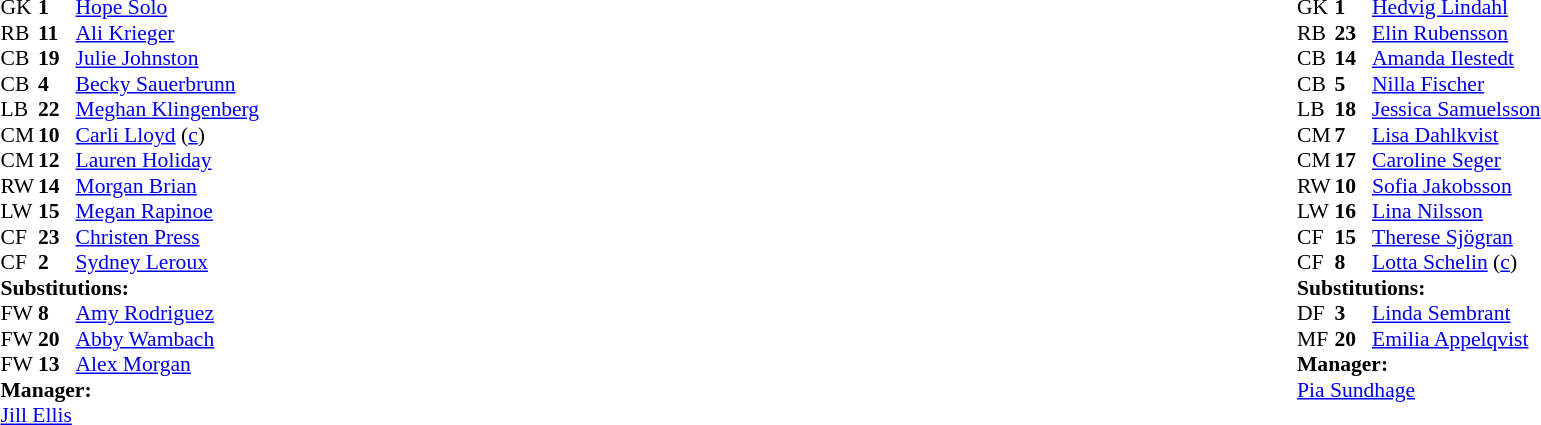<table width="100%">
<tr>
<td valign="top" width="50%"><br><table style="font-size: 90%" cellspacing="0" cellpadding="0">
<tr>
<th width="25"></th>
<th width="25"></th>
</tr>
<tr>
<td>GK</td>
<td><strong>1</strong></td>
<td><a href='#'>Hope Solo</a></td>
</tr>
<tr>
<td>RB</td>
<td><strong>11</strong></td>
<td><a href='#'>Ali Krieger</a></td>
</tr>
<tr>
<td>CB</td>
<td><strong>19</strong></td>
<td><a href='#'>Julie Johnston</a></td>
</tr>
<tr>
<td>CB</td>
<td><strong>4</strong></td>
<td><a href='#'>Becky Sauerbrunn</a></td>
</tr>
<tr>
<td>LB</td>
<td><strong>22</strong></td>
<td><a href='#'>Meghan Klingenberg</a></td>
</tr>
<tr>
<td>CM</td>
<td><strong>10</strong></td>
<td><a href='#'>Carli Lloyd</a> (<a href='#'>c</a>)</td>
</tr>
<tr>
<td>CM</td>
<td><strong>12</strong></td>
<td><a href='#'>Lauren Holiday</a></td>
</tr>
<tr>
<td>RW</td>
<td><strong>14</strong></td>
<td><a href='#'>Morgan Brian</a></td>
<td></td>
<td></td>
</tr>
<tr>
<td>LW</td>
<td><strong>15</strong></td>
<td><a href='#'>Megan Rapinoe</a></td>
</tr>
<tr>
<td>CF</td>
<td><strong>23</strong></td>
<td><a href='#'>Christen Press</a></td>
<td></td>
<td></td>
</tr>
<tr>
<td>CF</td>
<td><strong>2</strong></td>
<td><a href='#'>Sydney Leroux</a></td>
<td></td>
<td></td>
</tr>
<tr>
<td colspan=3><strong>Substitutions:</strong></td>
</tr>
<tr>
<td>FW</td>
<td><strong>8</strong></td>
<td><a href='#'>Amy Rodriguez</a></td>
<td></td>
<td></td>
</tr>
<tr>
<td>FW</td>
<td><strong>20</strong></td>
<td><a href='#'>Abby Wambach</a></td>
<td></td>
<td></td>
</tr>
<tr>
<td>FW</td>
<td><strong>13</strong></td>
<td><a href='#'>Alex Morgan</a></td>
<td></td>
<td></td>
</tr>
<tr>
<td colspan=3><strong>Manager:</strong></td>
</tr>
<tr>
<td colspan=3><a href='#'>Jill Ellis</a></td>
</tr>
</table>
</td>
<td valign="top"></td>
<td valign="top" width="50%"><br><table style="font-size: 90%" cellspacing="0" cellpadding="0" align="center">
<tr>
<th width=25></th>
<th width=25></th>
</tr>
<tr>
<td>GK</td>
<td><strong>1</strong></td>
<td><a href='#'>Hedvig Lindahl</a></td>
</tr>
<tr>
<td>RB</td>
<td><strong>23</strong></td>
<td><a href='#'>Elin Rubensson</a></td>
</tr>
<tr>
<td>CB</td>
<td><strong>14</strong></td>
<td><a href='#'>Amanda Ilestedt</a></td>
</tr>
<tr>
<td>CB</td>
<td><strong>5</strong></td>
<td><a href='#'>Nilla Fischer</a></td>
</tr>
<tr>
<td>LB</td>
<td><strong>18</strong></td>
<td><a href='#'>Jessica Samuelsson</a></td>
</tr>
<tr>
<td>CM</td>
<td><strong>7</strong></td>
<td><a href='#'>Lisa Dahlkvist</a></td>
</tr>
<tr>
<td>CM</td>
<td><strong>17</strong></td>
<td><a href='#'>Caroline Seger</a></td>
</tr>
<tr>
<td>RW</td>
<td><strong>10</strong></td>
<td><a href='#'>Sofia Jakobsson</a></td>
</tr>
<tr>
<td>LW</td>
<td><strong>16</strong></td>
<td><a href='#'>Lina Nilsson</a></td>
<td></td>
<td></td>
</tr>
<tr>
<td>CF</td>
<td><strong>15</strong></td>
<td><a href='#'>Therese Sjögran</a></td>
<td></td>
<td></td>
</tr>
<tr>
<td>CF</td>
<td><strong>8</strong></td>
<td><a href='#'>Lotta Schelin</a> (<a href='#'>c</a>)</td>
</tr>
<tr>
<td colspan=3><strong>Substitutions:</strong></td>
</tr>
<tr>
<td>DF</td>
<td><strong>3</strong></td>
<td><a href='#'>Linda Sembrant</a></td>
<td></td>
<td></td>
</tr>
<tr>
<td>MF</td>
<td><strong>20</strong></td>
<td><a href='#'>Emilia Appelqvist</a></td>
<td></td>
<td></td>
</tr>
<tr>
<td colspan=3><strong>Manager:</strong></td>
</tr>
<tr>
<td colspan=3><a href='#'>Pia Sundhage</a></td>
</tr>
</table>
</td>
</tr>
</table>
